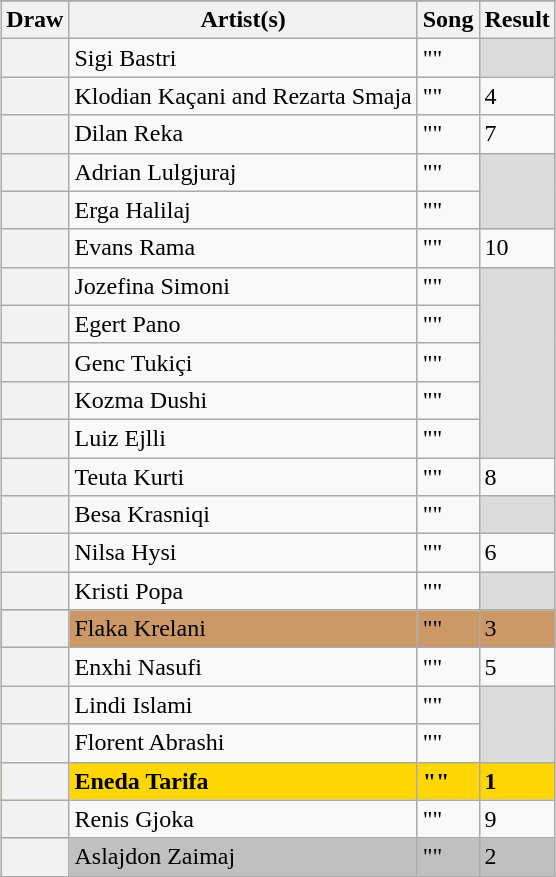<table class="sortable wikitable plainrowheaders" style="margin: 1em auto 1em auto;">
<tr>
</tr>
<tr>
<th scope=col>Draw</th>
<th scope=col>Artist(s)</th>
<th scope=col>Song</th>
<th scope=col>Result</th>
</tr>
<tr>
<th scope="row"></th>
<td>Sigi Bastri</td>
<td>""</td>
<td style="background:#DCDCDC;"></td>
</tr>
<tr>
<th scope="row"></th>
<td>Klodian Kaçani and Rezarta Smaja</td>
<td>""</td>
<td>4</td>
</tr>
<tr>
<th scope="row"></th>
<td>Dilan Reka</td>
<td>""</td>
<td>7</td>
</tr>
<tr>
<th scope="row"></th>
<td>Adrian Lulgjuraj</td>
<td>""</td>
<td style="background:#DCDCDC;" rowspan="2"></td>
</tr>
<tr>
<th scope="row"></th>
<td>Erga Halilaj</td>
<td>""</td>
</tr>
<tr>
<th scope="row"></th>
<td>Evans Rama</td>
<td>""</td>
<td>10</td>
</tr>
<tr>
<th scope="row"></th>
<td>Jozefina Simoni</td>
<td>""</td>
<td style="background:#DCDCDC;" rowspan="5"></td>
</tr>
<tr>
<th scope="row"></th>
<td>Egert Pano</td>
<td>""</td>
</tr>
<tr>
<th scope="row"></th>
<td>Genc Tukiçi</td>
<td>""</td>
</tr>
<tr>
<th scope="row"></th>
<td>Kozma Dushi</td>
<td>""</td>
</tr>
<tr>
<th scope="row"></th>
<td>Luiz Ejlli</td>
<td>""</td>
</tr>
<tr>
<th scope="row"></th>
<td>Teuta Kurti</td>
<td>""</td>
<td>8</td>
</tr>
<tr>
<th scope="row"></th>
<td>Besa Krasniqi</td>
<td>""</td>
<td style="background:#DCDCDC;"></td>
</tr>
<tr>
<th scope="row"></th>
<td>Nilsa Hysi</td>
<td>""</td>
<td>6</td>
</tr>
<tr>
<th scope="row"></th>
<td>Kristi Popa</td>
<td>""</td>
<td style="background:#DCDCDC;"></td>
</tr>
<tr bgcolor="cc9966">
<th scope="row"></th>
<td>Flaka Krelani</td>
<td>""</td>
<td>3</td>
</tr>
<tr>
<th scope="row"></th>
<td>Enxhi Nasufi</td>
<td>""</td>
<td>5</td>
</tr>
<tr>
<th scope="row"></th>
<td>Lindi Islami</td>
<td>""</td>
<td style="background:#DCDCDC;" rowspan="2"></td>
</tr>
<tr>
<th scope="row"></th>
<td>Florent Abrashi</td>
<td>""</td>
</tr>
<tr bgcolor="gold">
<th scope="row"></th>
<td><strong>Eneda Tarifa</strong></td>
<td><strong>""</strong></td>
<td><strong>1</strong></td>
</tr>
<tr>
<th scope="row"></th>
<td>Renis Gjoka</td>
<td>""</td>
<td>9</td>
</tr>
<tr bgcolor="silver">
<th scope="row"></th>
<td>Aslajdon Zaimaj</td>
<td>""</td>
<td>2</td>
</tr>
</table>
